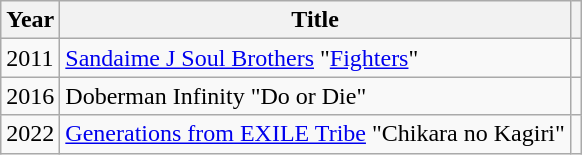<table class="wikitable">
<tr>
<th>Year</th>
<th>Title</th>
<th></th>
</tr>
<tr>
<td>2011</td>
<td><a href='#'>Sandaime J Soul Brothers</a> "<a href='#'>Fighters</a>"</td>
<td></td>
</tr>
<tr>
<td>2016</td>
<td>Doberman Infinity "Do or Die"</td>
<td></td>
</tr>
<tr>
<td>2022</td>
<td><a href='#'>Generations from EXILE Tribe</a> "Chikara no Kagiri"</td>
<td></td>
</tr>
</table>
